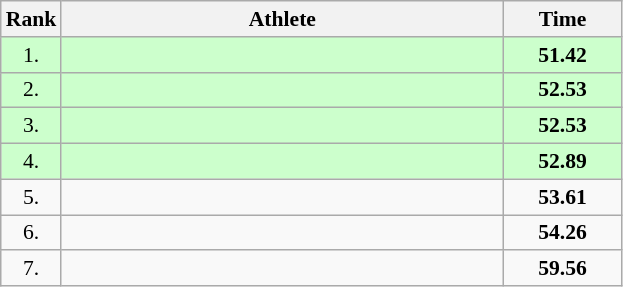<table class="wikitable" style="border-collapse: collapse; font-size: 90%;">
<tr>
<th>Rank</th>
<th style="width: 20em">Athlete</th>
<th style="width: 5em">Time</th>
</tr>
<tr style="background:#ccffcc;">
<td align="center">1.</td>
<td></td>
<td align="center"><strong>51.42</strong></td>
</tr>
<tr style="background:#ccffcc;">
<td align="center">2.</td>
<td></td>
<td align="center"><strong>52.53</strong></td>
</tr>
<tr style="background:#ccffcc;">
<td align="center">3.</td>
<td></td>
<td align="center"><strong>52.53</strong></td>
</tr>
<tr style="background:#ccffcc;">
<td align="center">4.</td>
<td></td>
<td align="center"><strong>52.89</strong></td>
</tr>
<tr>
<td align="center">5.</td>
<td></td>
<td align="center"><strong>53.61</strong></td>
</tr>
<tr>
<td align="center">6.</td>
<td></td>
<td align="center"><strong>54.26</strong></td>
</tr>
<tr>
<td align="center">7.</td>
<td></td>
<td align="center"><strong>59.56</strong></td>
</tr>
</table>
